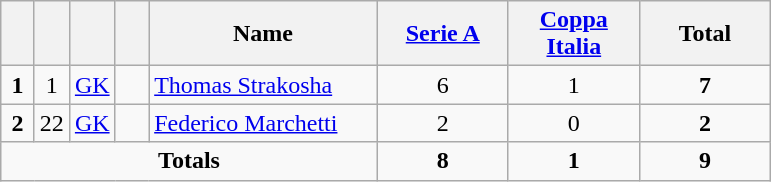<table class="wikitable" style="text-align:center">
<tr>
<th width=15></th>
<th width=15></th>
<th width=15></th>
<th width=15></th>
<th width=145>Name</th>
<th width=80><a href='#'>Serie A</a></th>
<th width=80><a href='#'>Coppa Italia</a></th>
<th width=80>Total</th>
</tr>
<tr>
<td><strong>1</strong></td>
<td>1</td>
<td><a href='#'>GK</a></td>
<td></td>
<td align=left><a href='#'>Thomas Strakosha</a></td>
<td>6</td>
<td>1</td>
<td><strong>7</strong></td>
</tr>
<tr>
<td><strong>2</strong></td>
<td>22</td>
<td><a href='#'>GK</a></td>
<td></td>
<td align=left><a href='#'>Federico Marchetti</a></td>
<td>2</td>
<td>0</td>
<td><strong>2</strong></td>
</tr>
<tr>
<td colspan=5><strong>Totals</strong></td>
<td><strong>8</strong></td>
<td><strong>1</strong></td>
<td><strong>9</strong></td>
</tr>
</table>
